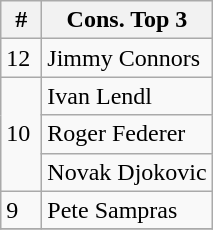<table class="wikitable" style="display:inline-table;">
<tr>
<th width=20>#</th>
<th>Cons. Top 3</th>
</tr>
<tr>
<td>12</td>
<td> Jimmy Connors</td>
</tr>
<tr>
<td rowspan ="3">10</td>
<td> Ivan Lendl</td>
</tr>
<tr>
<td> Roger Federer</td>
</tr>
<tr>
<td> Novak Djokovic</td>
</tr>
<tr>
<td>9</td>
<td> Pete Sampras</td>
</tr>
<tr>
</tr>
</table>
